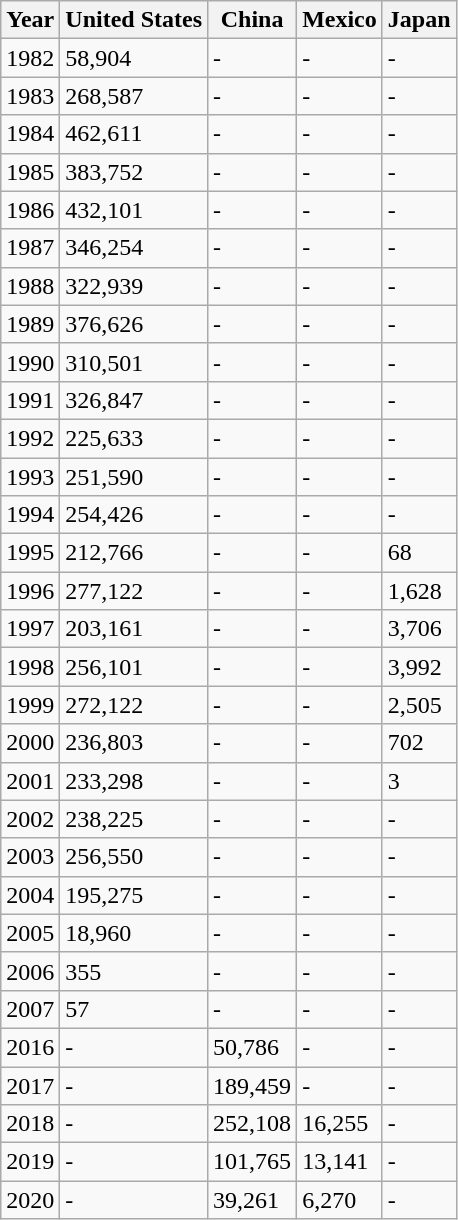<table class="wikitable">
<tr>
<th>Year</th>
<th>United States</th>
<th>China</th>
<th>Mexico</th>
<th>Japan</th>
</tr>
<tr>
<td>1982</td>
<td>58,904</td>
<td>-</td>
<td>-</td>
<td>-</td>
</tr>
<tr>
<td>1983</td>
<td>268,587</td>
<td>-</td>
<td>-</td>
<td>-</td>
</tr>
<tr>
<td>1984</td>
<td>462,611</td>
<td>-</td>
<td>-</td>
<td>-</td>
</tr>
<tr>
<td>1985</td>
<td>383,752</td>
<td>-</td>
<td>-</td>
<td>-</td>
</tr>
<tr>
<td>1986</td>
<td>432,101</td>
<td>-</td>
<td>-</td>
<td>-</td>
</tr>
<tr>
<td>1987</td>
<td>346,254</td>
<td>-</td>
<td>-</td>
<td>-</td>
</tr>
<tr>
<td>1988</td>
<td>322,939</td>
<td>-</td>
<td>-</td>
<td>-</td>
</tr>
<tr>
<td>1989</td>
<td>376,626</td>
<td>-</td>
<td>-</td>
<td>-</td>
</tr>
<tr>
<td>1990</td>
<td>310,501</td>
<td>-</td>
<td>-</td>
<td>-</td>
</tr>
<tr>
<td>1991</td>
<td>326,847</td>
<td>-</td>
<td>-</td>
<td>-</td>
</tr>
<tr>
<td>1992</td>
<td>225,633</td>
<td>-</td>
<td>-</td>
<td>-</td>
</tr>
<tr>
<td>1993</td>
<td>251,590</td>
<td>-</td>
<td>-</td>
<td>-</td>
</tr>
<tr>
<td>1994</td>
<td>254,426</td>
<td>-</td>
<td>-</td>
<td>-</td>
</tr>
<tr>
<td>1995</td>
<td>212,766</td>
<td>-</td>
<td>-</td>
<td>68</td>
</tr>
<tr>
<td>1996</td>
<td>277,122</td>
<td>-</td>
<td>-</td>
<td>1,628</td>
</tr>
<tr>
<td>1997</td>
<td>203,161</td>
<td>-</td>
<td>-</td>
<td>3,706</td>
</tr>
<tr>
<td>1998</td>
<td>256,101</td>
<td>-</td>
<td>-</td>
<td>3,992</td>
</tr>
<tr>
<td>1999</td>
<td>272,122</td>
<td>-</td>
<td>-</td>
<td>2,505</td>
</tr>
<tr>
<td>2000</td>
<td>236,803</td>
<td>-</td>
<td>-</td>
<td>702</td>
</tr>
<tr>
<td>2001</td>
<td>233,298</td>
<td>-</td>
<td>-</td>
<td>3</td>
</tr>
<tr>
<td>2002</td>
<td>238,225</td>
<td>-</td>
<td>-</td>
<td>-</td>
</tr>
<tr>
<td>2003</td>
<td>256,550</td>
<td>-</td>
<td>-</td>
<td>-</td>
</tr>
<tr>
<td>2004</td>
<td>195,275</td>
<td>-</td>
<td>-</td>
<td>-</td>
</tr>
<tr>
<td>2005</td>
<td>18,960</td>
<td>-</td>
<td>-</td>
<td>-</td>
</tr>
<tr>
<td>2006</td>
<td>355</td>
<td>-</td>
<td>-</td>
<td>-</td>
</tr>
<tr>
<td>2007</td>
<td>57</td>
<td>-</td>
<td>-</td>
<td>-</td>
</tr>
<tr>
<td>2016</td>
<td>-</td>
<td>50,786</td>
<td>-</td>
<td>-</td>
</tr>
<tr>
<td>2017</td>
<td>-</td>
<td>189,459</td>
<td>-</td>
<td>-</td>
</tr>
<tr>
<td>2018</td>
<td>-</td>
<td>252,108</td>
<td>16,255</td>
<td>-</td>
</tr>
<tr>
<td>2019</td>
<td>-</td>
<td>101,765</td>
<td>13,141</td>
<td>-</td>
</tr>
<tr>
<td>2020</td>
<td>-</td>
<td>39,261</td>
<td>6,270</td>
<td>-</td>
</tr>
</table>
